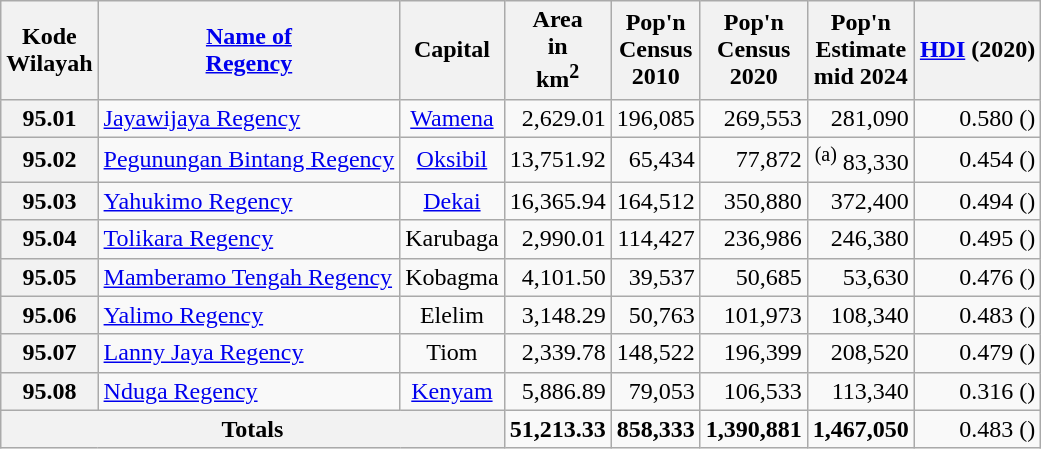<table class="wikitable">
<tr>
<th>Kode<br>Wilayah</th>
<th><a href='#'>Name of <br>Regency</a></th>
<th>Capital</th>
<th>Area <br>in<br> km<sup>2</sup></th>
<th>Pop'n<br>Census<br>2010</th>
<th>Pop'n<br>Census<br>2020</th>
<th>Pop'n<br>Estimate<br>mid 2024</th>
<th><a href='#'>HDI</a> (2020)</th>
</tr>
<tr>
<th>95.01</th>
<td align="left"> <a href='#'>Jayawijaya Regency</a></td>
<td style="text-align:center;"><a href='#'>Wamena</a></td>
<td style="text-align:right;">2,629.01</td>
<td style="text-align:right;">196,085</td>
<td style="text-align:right;">269,553</td>
<td style="text-align:right;">281,090</td>
<td style="text-align:right;">0.580 ()</td>
</tr>
<tr>
<th>95.02</th>
<td align="left"> <a href='#'>Pegunungan Bintang Regency</a></td>
<td style="text-align:center;"><a href='#'>Oksibil</a></td>
<td style="text-align:right;">13,751.92</td>
<td style="text-align:right;">65,434</td>
<td style="text-align:right;">77,872</td>
<td style="text-align:right;"><sup>(a)</sup> 83,330</td>
<td style="text-align:right;">0.454 ()</td>
</tr>
<tr>
<th>95.03</th>
<td align="left"> <a href='#'>Yahukimo Regency</a></td>
<td style="text-align:center;"><a href='#'>Dekai</a></td>
<td style="text-align:right;">16,365.94</td>
<td style="text-align:right;">164,512</td>
<td style="text-align:right;">350,880</td>
<td style="text-align:right;">372,400</td>
<td style="text-align:right;">0.494 ()</td>
</tr>
<tr>
<th>95.04</th>
<td align="left"> <a href='#'>Tolikara Regency</a></td>
<td style="text-align:center;">Karubaga</td>
<td style="text-align:right;">2,990.01</td>
<td style="text-align:right;">114,427</td>
<td style="text-align:right;">236,986</td>
<td style="text-align:right;">246,380</td>
<td style="text-align:right;">0.495 ()</td>
</tr>
<tr>
<th>95.05</th>
<td align="left"> <a href='#'>Mamberamo Tengah Regency</a></td>
<td style="text-align:center;">Kobagma</td>
<td style="text-align:right;">4,101.50</td>
<td style="text-align:right;">39,537</td>
<td style="text-align:right;">50,685</td>
<td style="text-align:right;">53,630</td>
<td style="text-align:right;">0.476 ()</td>
</tr>
<tr>
<th>95.06</th>
<td align="left"> <a href='#'>Yalimo Regency</a></td>
<td style="text-align:center;">Elelim</td>
<td style="text-align:right;">3,148.29</td>
<td style="text-align:right;">50,763</td>
<td style="text-align:right;">101,973</td>
<td style="text-align:right;">108,340</td>
<td style="text-align:right;">0.483 ()</td>
</tr>
<tr>
<th>95.07</th>
<td align="left"> <a href='#'>Lanny Jaya Regency</a></td>
<td style="text-align:center;">Tiom</td>
<td style="text-align:right;">2,339.78</td>
<td style="text-align:right;">148,522</td>
<td style="text-align:right;">196,399</td>
<td style="text-align:right;">208,520</td>
<td style="text-align:right;">0.479 ()</td>
</tr>
<tr>
<th>95.08</th>
<td align="left"> <a href='#'>Nduga Regency</a></td>
<td style="text-align:center;"><a href='#'>Kenyam</a></td>
<td style="text-align:right;">5,886.89</td>
<td style="text-align:right;">79,053</td>
<td style="text-align:right;">106,533</td>
<td style="text-align:right;">113,340</td>
<td style="text-align:right;">0.316 ()</td>
</tr>
<tr>
<th colspan=3>Totals</th>
<td style="text-align:right;"><strong>51,213.33</strong> </td>
<td style="text-align:right;"><strong>858,333</strong></td>
<td style="text-align:right;"><strong>1,390,881</strong></td>
<td style="text-align:right;"><strong>1,467,050</strong></td>
<td style="text-align:right;">0.483 ()</td>
</tr>
</table>
